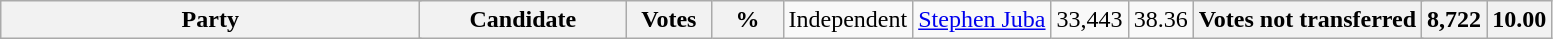<table class="wikitable">
<tr>
<th colspan="2" style="width: 272px">Party</th>
<th style="width: 130px">Candidate</th>
<th style="width: 50px">Votes</th>
<th style="width: 40px">%<br>
</th>
<td>Independent</td>
<td><a href='#'>Stephen Juba</a></td>
<td align="right">33,443</td>
<td align="right">38.36<br></td>
<th align="right" colspan=2>Votes not transferred</th>
<th align="right">8,722</th>
<th align="right">10.00</th>
</tr>
</table>
